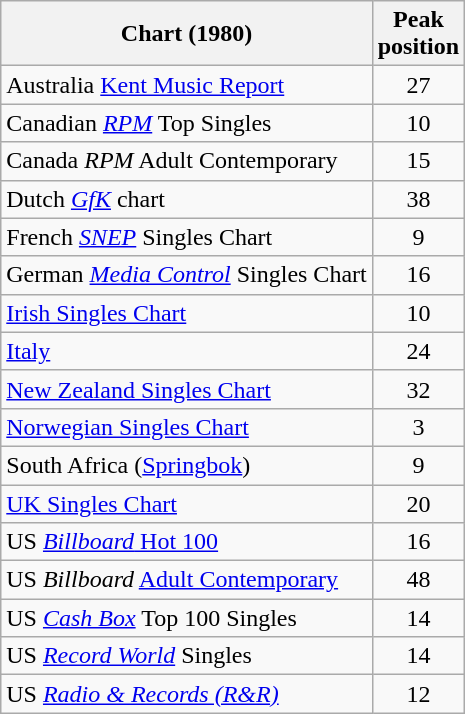<table class="wikitable sortable">
<tr>
<th>Chart (1980)</th>
<th style="text-align:center;">Peak<br>position</th>
</tr>
<tr>
<td>Australia <a href='#'>Kent Music Report</a></td>
<td style="text-align:center;">27</td>
</tr>
<tr>
<td>Canadian <a href='#'><em>RPM</em></a> Top Singles</td>
<td style="text-align:center;">10</td>
</tr>
<tr>
<td>Canada <em>RPM</em> Adult Contemporary</td>
<td style="text-align:center;">15</td>
</tr>
<tr>
<td>Dutch <em><a href='#'>GfK</a></em> chart</td>
<td style="text-align:center;">38</td>
</tr>
<tr>
<td>French <em><a href='#'>SNEP</a></em> Singles Chart</td>
<td style="text-align:center;">9</td>
</tr>
<tr>
<td>German <em><a href='#'>Media Control</a></em> Singles Chart</td>
<td style="text-align:center;">16</td>
</tr>
<tr>
<td><a href='#'>Irish Singles Chart</a></td>
<td style="text-align:center;">10</td>
</tr>
<tr>
<td><a href='#'>Italy</a></td>
<td style="text-align:center;">24</td>
</tr>
<tr>
<td><a href='#'>New Zealand Singles Chart</a></td>
<td style="text-align:center;">32</td>
</tr>
<tr>
<td><a href='#'>Norwegian Singles Chart</a></td>
<td style="text-align:center;">3</td>
</tr>
<tr>
<td>South Africa (<a href='#'>Springbok</a>)</td>
<td style="text-align:center;">9</td>
</tr>
<tr>
<td><a href='#'>UK Singles Chart</a></td>
<td style="text-align:center;">20</td>
</tr>
<tr>
<td>US <a href='#'><em>Billboard</em> Hot 100</a></td>
<td style="text-align:center;">16</td>
</tr>
<tr>
<td>US <em>Billboard</em> <a href='#'>Adult Contemporary</a></td>
<td align="center">48</td>
</tr>
<tr>
<td>US <em><a href='#'>Cash Box</a></em> Top 100 Singles</td>
<td style="text-align:center;">14</td>
</tr>
<tr>
<td>US <em><a href='#'>Record World</a></em> Singles</td>
<td style="text-align:center;">14</td>
</tr>
<tr>
<td>US <em><a href='#'>Radio & Records (R&R)</a></em></td>
<td style="text-align:center;">12</td>
</tr>
</table>
